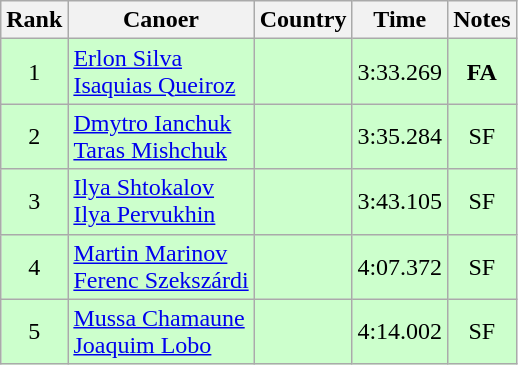<table class="wikitable sortable" style="text-align:center;">
<tr>
<th>Rank</th>
<th>Canoer</th>
<th>Country</th>
<th>Time</th>
<th>Notes</th>
</tr>
<tr bgcolor=ccffcc>
<td>1</td>
<td align="left"><a href='#'>Erlon Silva</a><br><a href='#'>Isaquias Queiroz</a></td>
<td align="left"></td>
<td>3:33.269</td>
<td><strong>FA</strong></td>
</tr>
<tr bgcolor=ccffcc>
<td>2</td>
<td align="left"><a href='#'>Dmytro Ianchuk</a><br><a href='#'>Taras Mishchuk</a></td>
<td align="left"></td>
<td>3:35.284</td>
<td>SF</td>
</tr>
<tr bgcolor=ccffcc>
<td>3</td>
<td align="left"><a href='#'>Ilya Shtokalov</a><br><a href='#'>Ilya Pervukhin</a></td>
<td align="left"></td>
<td>3:43.105</td>
<td>SF</td>
</tr>
<tr bgcolor=ccffcc>
<td>4</td>
<td align="left"><a href='#'>Martin Marinov</a><br><a href='#'>Ferenc Szekszárdi</a></td>
<td align="left"></td>
<td>4:07.372</td>
<td>SF</td>
</tr>
<tr bgcolor=ccffcc>
<td>5</td>
<td align="left"><a href='#'>Mussa Chamaune</a><br><a href='#'>Joaquim Lobo</a></td>
<td align="left"></td>
<td>4:14.002</td>
<td>SF</td>
</tr>
</table>
